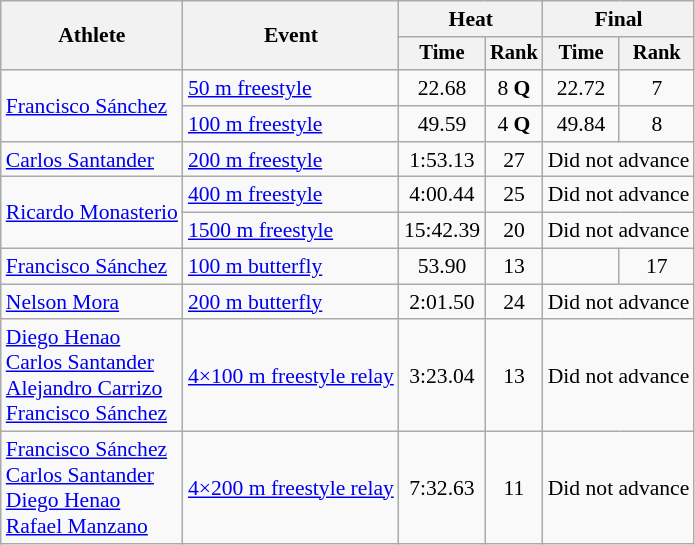<table class=wikitable style="font-size:90%">
<tr>
<th rowspan="2">Athlete</th>
<th rowspan="2">Event</th>
<th colspan="2">Heat</th>
<th colspan="2">Final</th>
</tr>
<tr style="font-size:95%">
<th>Time</th>
<th>Rank</th>
<th>Time</th>
<th>Rank</th>
</tr>
<tr align=center>
<td align=left rowspan=2><a href='#'>Francisco Sánchez</a></td>
<td align=left><a href='#'>50 m freestyle</a></td>
<td>22.68</td>
<td>8 <strong>Q</strong></td>
<td>22.72</td>
<td>7</td>
</tr>
<tr align=center>
<td align=left><a href='#'>100 m freestyle</a></td>
<td>49.59</td>
<td>4 <strong>Q</strong></td>
<td>49.84</td>
<td>8</td>
</tr>
<tr align=center>
<td align=left><a href='#'>Carlos Santander</a></td>
<td align=left><a href='#'>200 m freestyle</a></td>
<td>1:53.13</td>
<td>27</td>
<td colspan=2>Did not advance</td>
</tr>
<tr align=center>
<td align=left rowspan="2"><a href='#'>Ricardo Monasterio</a></td>
<td align=left><a href='#'>400 m freestyle</a></td>
<td>4:00.44</td>
<td>25</td>
<td colspan=2>Did not advance</td>
</tr>
<tr align=center>
<td align=left><a href='#'>1500 m freestyle</a></td>
<td>15:42.39</td>
<td>20</td>
<td colspan=2>Did not advance</td>
</tr>
<tr align=center>
<td align=left><a href='#'>Francisco Sánchez</a></td>
<td align=left><a href='#'>100 m butterfly</a></td>
<td>53.90</td>
<td>13</td>
<td></td>
<td>17</td>
</tr>
<tr align=center>
<td align=left><a href='#'>Nelson Mora</a></td>
<td align=left><a href='#'>200 m butterfly</a></td>
<td>2:01.50</td>
<td>24</td>
<td colspan=2>Did not advance</td>
</tr>
<tr align=center>
<td align=left><a href='#'>Diego Henao</a><br><a href='#'>Carlos Santander</a><br><a href='#'>Alejandro Carrizo</a><br><a href='#'>Francisco Sánchez</a></td>
<td align=left><a href='#'>4×100 m freestyle relay</a></td>
<td>3:23.04</td>
<td>13</td>
<td colspan=2>Did not advance</td>
</tr>
<tr align=center>
<td align=left><a href='#'>Francisco Sánchez</a><br><a href='#'>Carlos Santander</a><br><a href='#'>Diego Henao</a><br><a href='#'>Rafael Manzano</a></td>
<td align=left><a href='#'>4×200 m freestyle relay</a></td>
<td>7:32.63</td>
<td>11</td>
<td colspan=2>Did not advance</td>
</tr>
</table>
